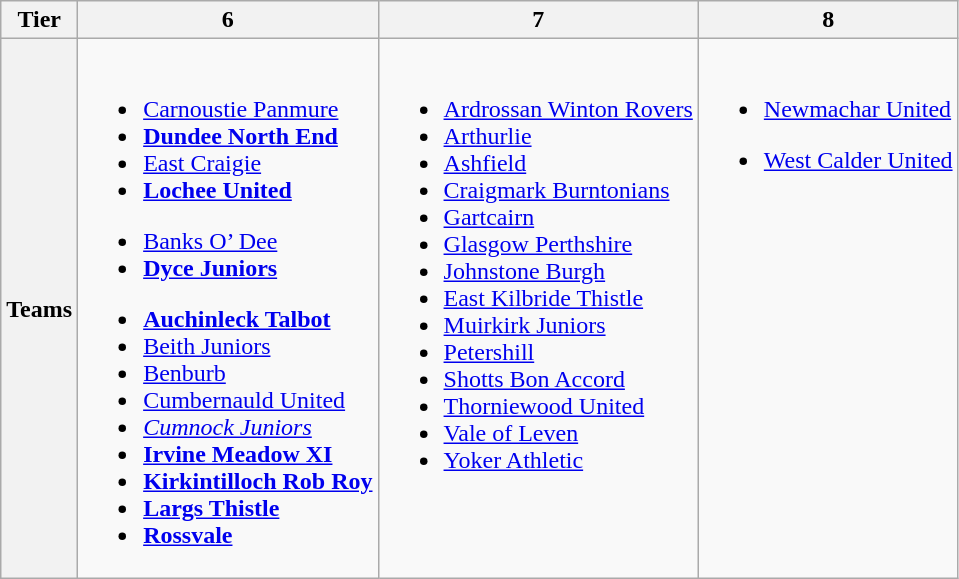<table class="wikitable" style="text-align:left">
<tr>
<th>Tier</th>
<th>6</th>
<th>7</th>
<th>8</th>
</tr>
<tr>
<th>Teams</th>
<td valign="top"><br><ul><li><a href='#'>Carnoustie Panmure</a></li><li><strong><a href='#'>Dundee North End</a></strong></li><li><a href='#'>East Craigie</a></li><li><strong><a href='#'>Lochee United</a></strong></li></ul><ul><li><a href='#'>Banks O’ Dee</a></li><li><strong><a href='#'>Dyce Juniors</a></strong></li></ul><ul><li><strong><a href='#'>Auchinleck Talbot</a></strong></li><li><a href='#'>Beith Juniors</a></li><li><a href='#'>Benburb</a></li><li><a href='#'>Cumbernauld United</a></li><li><em><a href='#'>Cumnock Juniors</a></em></li><li><strong><a href='#'>Irvine Meadow XI</a></strong></li><li><strong><a href='#'>Kirkintilloch Rob Roy</a></strong></li><li><strong><a href='#'>Largs Thistle</a></strong></li><li><strong><a href='#'>Rossvale</a></strong></li></ul></td>
<td valign="top"><br><ul><li><a href='#'>Ardrossan Winton Rovers</a></li><li><a href='#'>Arthurlie</a></li><li><a href='#'>Ashfield</a></li><li><a href='#'>Craigmark Burntonians</a></li><li><a href='#'>Gartcairn</a></li><li><a href='#'>Glasgow Perthshire</a></li><li><a href='#'>Johnstone Burgh</a></li><li><a href='#'>East Kilbride Thistle</a></li><li><a href='#'>Muirkirk Juniors</a></li><li><a href='#'>Petershill</a></li><li><a href='#'>Shotts Bon Accord</a></li><li><a href='#'>Thorniewood United</a></li><li><a href='#'>Vale of Leven</a></li><li><a href='#'>Yoker Athletic</a></li></ul></td>
<td valign="top"><br><ul><li><a href='#'>Newmachar United</a></li></ul><ul><li><a href='#'>West Calder United</a></li></ul></td>
</tr>
</table>
